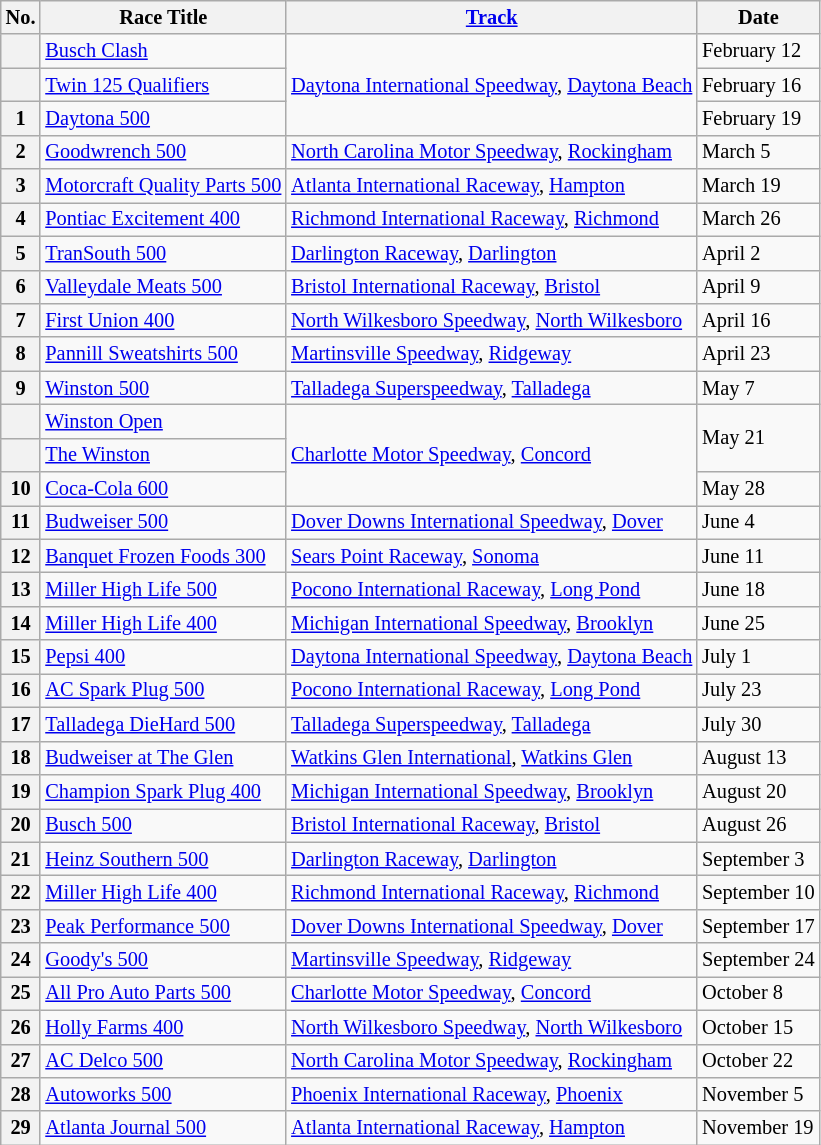<table class="wikitable" style="font-size:85%;">
<tr>
<th>No.</th>
<th>Race Title</th>
<th><a href='#'>Track</a></th>
<th>Date</th>
</tr>
<tr>
<th></th>
<td><a href='#'>Busch Clash</a></td>
<td rowspan=3><a href='#'>Daytona International Speedway</a>, <a href='#'>Daytona Beach</a></td>
<td>February 12</td>
</tr>
<tr>
<th></th>
<td><a href='#'>Twin 125 Qualifiers</a></td>
<td>February 16</td>
</tr>
<tr>
<th>1</th>
<td><a href='#'>Daytona 500</a></td>
<td>February 19</td>
</tr>
<tr>
<th>2</th>
<td><a href='#'>Goodwrench 500</a></td>
<td><a href='#'>North Carolina Motor Speedway</a>, <a href='#'>Rockingham</a></td>
<td>March 5</td>
</tr>
<tr>
<th>3</th>
<td><a href='#'>Motorcraft Quality Parts 500</a></td>
<td><a href='#'>Atlanta International Raceway</a>, <a href='#'>Hampton</a></td>
<td>March 19</td>
</tr>
<tr>
<th>4</th>
<td><a href='#'>Pontiac Excitement 400</a></td>
<td><a href='#'>Richmond International Raceway</a>, <a href='#'>Richmond</a></td>
<td>March 26</td>
</tr>
<tr>
<th>5</th>
<td><a href='#'>TranSouth 500</a></td>
<td><a href='#'>Darlington Raceway</a>, <a href='#'>Darlington</a></td>
<td>April 2</td>
</tr>
<tr>
<th>6</th>
<td><a href='#'>Valleydale Meats 500</a></td>
<td><a href='#'>Bristol International Raceway</a>, <a href='#'>Bristol</a></td>
<td>April 9</td>
</tr>
<tr>
<th>7</th>
<td><a href='#'>First Union 400</a></td>
<td><a href='#'>North Wilkesboro Speedway</a>, <a href='#'>North Wilkesboro</a></td>
<td>April 16</td>
</tr>
<tr>
<th>8</th>
<td><a href='#'>Pannill Sweatshirts 500</a></td>
<td><a href='#'>Martinsville Speedway</a>, <a href='#'>Ridgeway</a></td>
<td>April 23</td>
</tr>
<tr>
<th>9</th>
<td><a href='#'>Winston 500</a></td>
<td><a href='#'>Talladega Superspeedway</a>, <a href='#'>Talladega</a></td>
<td>May 7</td>
</tr>
<tr>
<th></th>
<td><a href='#'>Winston Open</a></td>
<td rowspan=3><a href='#'>Charlotte Motor Speedway</a>, <a href='#'>Concord</a></td>
<td rowspan=2>May 21</td>
</tr>
<tr>
<th></th>
<td><a href='#'>The Winston</a></td>
</tr>
<tr>
<th>10</th>
<td><a href='#'>Coca-Cola 600</a></td>
<td>May 28</td>
</tr>
<tr>
<th>11</th>
<td><a href='#'>Budweiser 500</a></td>
<td><a href='#'>Dover Downs International Speedway</a>, <a href='#'>Dover</a></td>
<td>June 4</td>
</tr>
<tr>
<th>12</th>
<td><a href='#'>Banquet Frozen Foods 300</a></td>
<td><a href='#'>Sears Point Raceway</a>, <a href='#'>Sonoma</a></td>
<td>June 11</td>
</tr>
<tr>
<th>13</th>
<td><a href='#'>Miller High Life 500</a></td>
<td><a href='#'>Pocono International Raceway</a>, <a href='#'>Long Pond</a></td>
<td>June 18</td>
</tr>
<tr>
<th>14</th>
<td><a href='#'>Miller High Life 400</a></td>
<td><a href='#'>Michigan International Speedway</a>, <a href='#'>Brooklyn</a></td>
<td>June 25</td>
</tr>
<tr>
<th>15</th>
<td><a href='#'>Pepsi 400</a></td>
<td><a href='#'>Daytona International Speedway</a>, <a href='#'>Daytona Beach</a></td>
<td>July 1</td>
</tr>
<tr>
<th>16</th>
<td><a href='#'>AC Spark Plug 500</a></td>
<td><a href='#'>Pocono International Raceway</a>, <a href='#'>Long Pond</a></td>
<td>July 23</td>
</tr>
<tr>
<th>17</th>
<td><a href='#'>Talladega DieHard 500</a></td>
<td><a href='#'>Talladega Superspeedway</a>, <a href='#'>Talladega</a></td>
<td>July 30</td>
</tr>
<tr>
<th>18</th>
<td><a href='#'>Budweiser at The Glen</a></td>
<td><a href='#'>Watkins Glen International</a>, <a href='#'>Watkins Glen</a></td>
<td>August 13</td>
</tr>
<tr>
<th>19</th>
<td><a href='#'>Champion Spark Plug 400</a></td>
<td><a href='#'>Michigan International Speedway</a>, <a href='#'>Brooklyn</a></td>
<td>August 20</td>
</tr>
<tr>
<th>20</th>
<td><a href='#'>Busch 500</a></td>
<td><a href='#'>Bristol International Raceway</a>, <a href='#'>Bristol</a></td>
<td>August 26</td>
</tr>
<tr>
<th>21</th>
<td><a href='#'>Heinz Southern 500</a></td>
<td><a href='#'>Darlington Raceway</a>, <a href='#'>Darlington</a></td>
<td>September 3</td>
</tr>
<tr>
<th>22</th>
<td><a href='#'>Miller High Life 400</a></td>
<td><a href='#'>Richmond International Raceway</a>, <a href='#'>Richmond</a></td>
<td>September 10</td>
</tr>
<tr>
<th>23</th>
<td><a href='#'>Peak Performance 500</a></td>
<td><a href='#'>Dover Downs International Speedway</a>, <a href='#'>Dover</a></td>
<td>September 17</td>
</tr>
<tr>
<th>24</th>
<td><a href='#'>Goody's 500</a></td>
<td><a href='#'>Martinsville Speedway</a>, <a href='#'>Ridgeway</a></td>
<td>September 24</td>
</tr>
<tr>
<th>25</th>
<td><a href='#'>All Pro Auto Parts 500</a></td>
<td><a href='#'>Charlotte Motor Speedway</a>, <a href='#'>Concord</a></td>
<td>October 8</td>
</tr>
<tr>
<th>26</th>
<td><a href='#'>Holly Farms 400</a></td>
<td><a href='#'>North Wilkesboro Speedway</a>, <a href='#'>North Wilkesboro</a></td>
<td>October 15</td>
</tr>
<tr>
<th>27</th>
<td><a href='#'>AC Delco 500</a></td>
<td><a href='#'>North Carolina Motor Speedway</a>, <a href='#'>Rockingham</a></td>
<td>October 22</td>
</tr>
<tr>
<th>28</th>
<td><a href='#'>Autoworks 500</a></td>
<td><a href='#'>Phoenix International Raceway</a>, <a href='#'>Phoenix</a></td>
<td>November 5</td>
</tr>
<tr>
<th>29</th>
<td><a href='#'>Atlanta Journal 500</a></td>
<td><a href='#'>Atlanta International Raceway</a>, <a href='#'>Hampton</a></td>
<td>November 19</td>
</tr>
</table>
